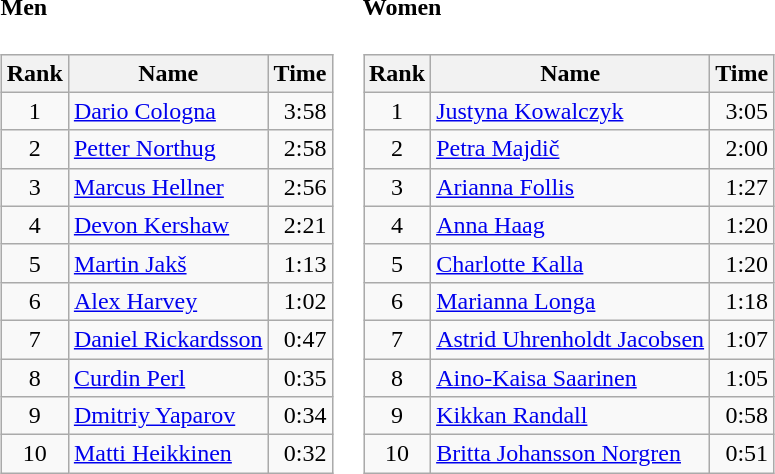<table border="0">
<tr>
<td valign="top"><br><h4>Men</h4><table class="wikitable">
<tr>
<th>Rank</th>
<th>Name</th>
<th>Time</th>
</tr>
<tr>
<td style="text-align:center;">1</td>
<td> <a href='#'>Dario Cologna</a>  </td>
<td align="right">3:58</td>
</tr>
<tr>
<td style="text-align:center;">2</td>
<td> <a href='#'>Petter Northug</a></td>
<td align="right">2:58</td>
</tr>
<tr>
<td style="text-align:center;">3</td>
<td> <a href='#'>Marcus Hellner</a></td>
<td align="right">2:56</td>
</tr>
<tr>
<td style="text-align:center;">4</td>
<td> <a href='#'>Devon Kershaw</a></td>
<td align="right">2:21</td>
</tr>
<tr>
<td style="text-align:center;">5</td>
<td> <a href='#'>Martin Jakš</a></td>
<td align="right">1:13</td>
</tr>
<tr>
<td style="text-align:center;">6</td>
<td> <a href='#'>Alex Harvey</a></td>
<td align="right">1:02</td>
</tr>
<tr>
<td style="text-align:center;">7</td>
<td> <a href='#'>Daniel Rickardsson</a></td>
<td align="right">0:47</td>
</tr>
<tr>
<td style="text-align:center;">8</td>
<td> <a href='#'>Curdin Perl</a></td>
<td align="right">0:35</td>
</tr>
<tr>
<td style="text-align:center;">9</td>
<td> <a href='#'>Dmitriy Yaparov</a></td>
<td align="right">0:34</td>
</tr>
<tr>
<td style="text-align:center;">10</td>
<td> <a href='#'>Matti Heikkinen</a></td>
<td align="right">0:32</td>
</tr>
</table>
</td>
<td><br><h4>Women</h4><table class="wikitable">
<tr>
<th>Rank</th>
<th>Name</th>
<th>Time</th>
</tr>
<tr>
<td style="text-align:center;">1</td>
<td> <a href='#'>Justyna Kowalczyk</a>  </td>
<td align="right">3:05</td>
</tr>
<tr>
<td style="text-align:center;">2</td>
<td> <a href='#'>Petra Majdič</a></td>
<td align="right">2:00</td>
</tr>
<tr>
<td style="text-align:center;">3</td>
<td> <a href='#'>Arianna Follis</a></td>
<td align="right">1:27</td>
</tr>
<tr>
<td style="text-align:center;">4</td>
<td> <a href='#'>Anna Haag</a></td>
<td align="right">1:20</td>
</tr>
<tr>
<td style="text-align:center;">5</td>
<td> <a href='#'>Charlotte Kalla</a></td>
<td align="right">1:20</td>
</tr>
<tr>
<td style="text-align:center;">6</td>
<td> <a href='#'>Marianna Longa</a></td>
<td align="right">1:18</td>
</tr>
<tr>
<td style="text-align:center;">7</td>
<td> <a href='#'>Astrid Uhrenholdt Jacobsen</a></td>
<td align="right">1:07</td>
</tr>
<tr>
<td style="text-align:center;">8</td>
<td> <a href='#'>Aino-Kaisa Saarinen</a></td>
<td align="right">1:05</td>
</tr>
<tr>
<td style="text-align:center;">9</td>
<td> <a href='#'>Kikkan Randall</a></td>
<td align="right">0:58</td>
</tr>
<tr>
<td style="text-align:center;">10</td>
<td> <a href='#'>Britta Johansson Norgren</a></td>
<td align="right">0:51</td>
</tr>
</table>
</td>
</tr>
</table>
